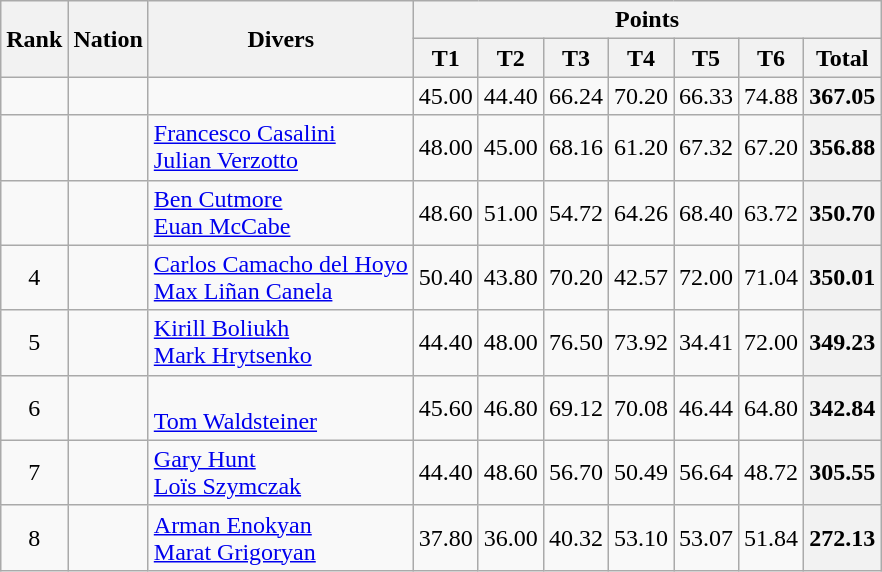<table class="wikitable" style="text-align:center">
<tr>
<th rowspan=2>Rank</th>
<th rowspan=2>Nation</th>
<th rowspan=2>Divers</th>
<th colspan=7>Points</th>
</tr>
<tr>
<th>T1</th>
<th>T2</th>
<th>T3</th>
<th>T4</th>
<th>T5</th>
<th>T6</th>
<th>Total</th>
</tr>
<tr>
<td></td>
<td align=left></td>
<td align=left><br></td>
<td>45.00</td>
<td>44.40</td>
<td>66.24</td>
<td>70.20</td>
<td>66.33</td>
<td>74.88</td>
<th>367.05</th>
</tr>
<tr>
<td></td>
<td align=left></td>
<td align=left><a href='#'>Francesco Casalini</a><br><a href='#'>Julian Verzotto</a></td>
<td>48.00</td>
<td>45.00</td>
<td>68.16</td>
<td>61.20</td>
<td>67.32</td>
<td>67.20</td>
<th>356.88</th>
</tr>
<tr>
<td></td>
<td align=left></td>
<td align=left><a href='#'>Ben Cutmore</a><br><a href='#'>Euan McCabe</a></td>
<td>48.60</td>
<td>51.00</td>
<td>54.72</td>
<td>64.26</td>
<td>68.40</td>
<td>63.72</td>
<th>350.70</th>
</tr>
<tr>
<td>4</td>
<td align=left></td>
<td align=left><a href='#'>Carlos Camacho del Hoyo</a><br><a href='#'>Max Liñan Canela</a></td>
<td>50.40</td>
<td>43.80</td>
<td>70.20</td>
<td>42.57</td>
<td>72.00</td>
<td>71.04</td>
<th>350.01</th>
</tr>
<tr>
<td>5</td>
<td align=left></td>
<td align=left><a href='#'>Kirill Boliukh</a><br><a href='#'>Mark Hrytsenko</a></td>
<td>44.40</td>
<td>48.00</td>
<td>76.50</td>
<td>73.92</td>
<td>34.41</td>
<td>72.00</td>
<th>349.23</th>
</tr>
<tr>
<td>6</td>
<td align=left></td>
<td align=left><br><a href='#'>Tom Waldsteiner</a></td>
<td>45.60</td>
<td>46.80</td>
<td>69.12</td>
<td>70.08</td>
<td>46.44</td>
<td>64.80</td>
<th>342.84</th>
</tr>
<tr>
<td>7</td>
<td align=left></td>
<td align=left><a href='#'>Gary Hunt</a><br><a href='#'>Loïs Szymczak</a></td>
<td>44.40</td>
<td>48.60</td>
<td>56.70</td>
<td>50.49</td>
<td>56.64</td>
<td>48.72</td>
<th>305.55</th>
</tr>
<tr>
<td>8</td>
<td align=left></td>
<td align=left><a href='#'>Arman Enokyan</a><br><a href='#'>Marat Grigoryan</a></td>
<td>37.80</td>
<td>36.00</td>
<td>40.32</td>
<td>53.10</td>
<td>53.07</td>
<td>51.84</td>
<th>272.13</th>
</tr>
</table>
